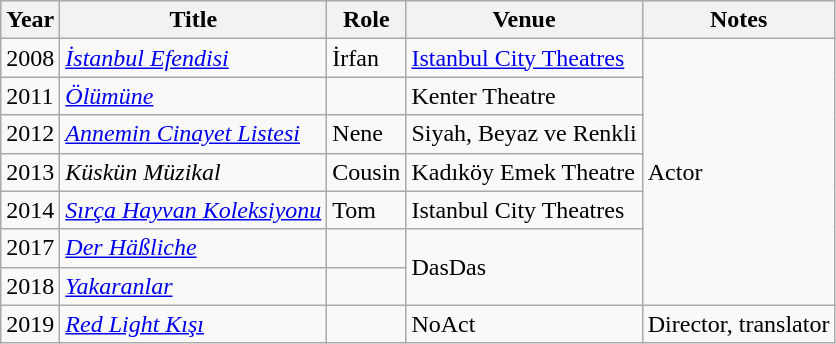<table class="wikitable">
<tr>
<th>Year</th>
<th>Title</th>
<th>Role</th>
<th>Venue</th>
<th>Notes</th>
</tr>
<tr>
<td>2008</td>
<td><em><a href='#'>İstanbul Efendisi</a></em></td>
<td>İrfan</td>
<td><a href='#'>Istanbul City Theatres</a></td>
<td rowspan="7">Actor</td>
</tr>
<tr>
<td>2011</td>
<td><em><a href='#'>Ölümüne</a></em></td>
<td></td>
<td>Kenter Theatre</td>
</tr>
<tr>
<td>2012</td>
<td><em><a href='#'>Annemin Cinayet Listesi</a></em></td>
<td>Nene</td>
<td>Siyah, Beyaz ve Renkli</td>
</tr>
<tr>
<td>2013</td>
<td><em>Küskün Müzikal</em></td>
<td>Cousin</td>
<td>Kadıköy Emek Theatre</td>
</tr>
<tr>
<td>2014</td>
<td><em><a href='#'>Sırça Hayvan Koleksiyonu</a></em></td>
<td>Tom</td>
<td>Istanbul City Theatres</td>
</tr>
<tr>
<td>2017</td>
<td><em><a href='#'>Der Häßliche</a></em></td>
<td></td>
<td rowspan="2">DasDas</td>
</tr>
<tr>
<td>2018</td>
<td><em><a href='#'>Yakaranlar</a></em></td>
<td></td>
</tr>
<tr>
<td>2019</td>
<td><em><a href='#'>Red Light Kışı</a></em></td>
<td></td>
<td>NoAct</td>
<td>Director, translator</td>
</tr>
</table>
